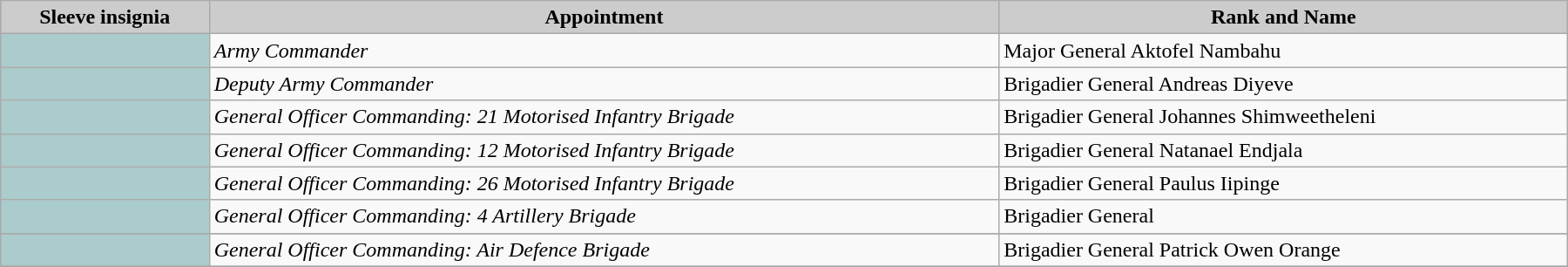<table class="wikitable" style="width:95%; margin:0 auto;">
<tr>
<th style="background:#ccc;">Sleeve insignia</th>
<th style="background:#ccc;">Appointment</th>
<th style="background:#ccc;">Rank and Name</th>
</tr>
<tr>
<td ! style="text-align:center; background:#acc;"></td>
<td><em> Army Commander </em></td>
<td>Major General Aktofel Nambahu</td>
</tr>
<tr>
<td ! style="text-align:center; background:#acc;"></td>
<td><em> Deputy Army Commander</em></td>
<td>Brigadier General Andreas Diyeve</td>
</tr>
<tr>
<td ! style="text-align:center; background:#acc;"></td>
<td><em> General Officer Commanding: 21 Motorised Infantry Brigade</em></td>
<td>Brigadier General Johannes Shimweetheleni</td>
</tr>
<tr>
<td ! style="text-align:center; background:#acc;"></td>
<td><em> General Officer Commanding: 12 Motorised Infantry Brigade</em></td>
<td>Brigadier General  Natanael Endjala</td>
</tr>
<tr>
<td ! style="text-align:center; background:#acc;"></td>
<td><em> General Officer Commanding: 26 Motorised Infantry Brigade</em></td>
<td>Brigadier General Paulus Iipinge</td>
</tr>
<tr>
<td ! style="text-align:center; background:#acc;"></td>
<td><em> General Officer Commanding: 4 Artillery Brigade</em></td>
<td>Brigadier General</td>
</tr>
<tr>
</tr>
<tr>
<td ! style="text-align:center; background:#acc;"></td>
<td><em> General Officer Commanding: Air Defence Brigade</em></td>
<td>Brigadier General Patrick Owen Orange</td>
</tr>
<tr>
</tr>
</table>
